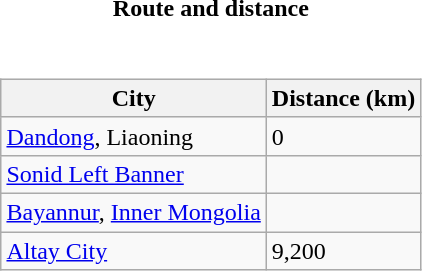<table style="font-size:100%;">
<tr>
<td style="width:33%; text-align:center;"><strong>Route and distance</strong></td>
</tr>
<tr valign="top">
<td><br><table class="wikitable sortable" style="margin-left:auto;margin-right:auto">
<tr>
<th>City</th>
<th>Distance (km)</th>
</tr>
<tr>
<td><a href='#'>Dandong</a>, Liaoning</td>
<td>0</td>
</tr>
<tr>
<td><a href='#'>Sonid Left Banner</a></td>
<td></td>
</tr>
<tr>
<td><a href='#'>Bayannur</a>, <a href='#'>Inner Mongolia</a></td>
<td></td>
</tr>
<tr>
<td><a href='#'>Altay City</a></td>
<td>9,200</td>
</tr>
</table>
</td>
</tr>
</table>
